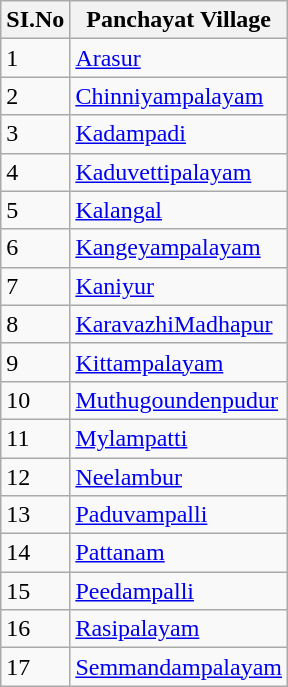<table class="wikitable sortable">
<tr>
<th>SI.No</th>
<th>Panchayat Village</th>
</tr>
<tr>
<td>1</td>
<td><a href='#'>Arasur</a></td>
</tr>
<tr>
<td>2</td>
<td><a href='#'>Chinniyampalayam</a></td>
</tr>
<tr>
<td>3</td>
<td><a href='#'>Kadampadi</a></td>
</tr>
<tr>
<td>4</td>
<td><a href='#'>Kaduvettipalayam</a></td>
</tr>
<tr>
<td>5</td>
<td><a href='#'>Kalangal</a></td>
</tr>
<tr>
<td>6</td>
<td><a href='#'>Kangeyampalayam</a></td>
</tr>
<tr>
<td>7</td>
<td><a href='#'>Kaniyur</a></td>
</tr>
<tr>
<td>8</td>
<td><a href='#'>KaravazhiMadhapur</a></td>
</tr>
<tr>
<td>9</td>
<td><a href='#'>Kittampalayam</a></td>
</tr>
<tr>
<td>10</td>
<td><a href='#'>Muthugoundenpudur</a></td>
</tr>
<tr>
<td>11</td>
<td><a href='#'>Mylampatti</a></td>
</tr>
<tr>
<td>12</td>
<td><a href='#'>Neelambur</a></td>
</tr>
<tr>
<td>13</td>
<td><a href='#'>Paduvampalli</a></td>
</tr>
<tr>
<td>14</td>
<td><a href='#'>Pattanam</a></td>
</tr>
<tr>
<td>15</td>
<td><a href='#'>Peedampalli</a></td>
</tr>
<tr>
<td>16</td>
<td><a href='#'>Rasipalayam</a></td>
</tr>
<tr>
<td>17</td>
<td><a href='#'>Semmandampalayam</a></td>
</tr>
</table>
